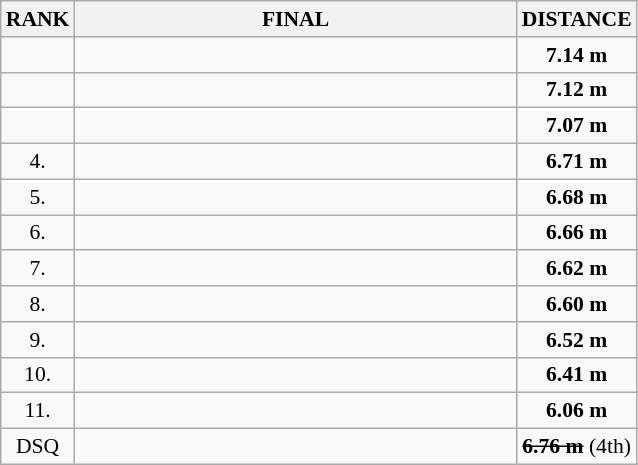<table class="wikitable" style="border-collapse: collapse; font-size: 90%;">
<tr>
<th>RANK</th>
<th style="width: 20em">FINAL</th>
<th style="width: 5em">DISTANCE</th>
</tr>
<tr>
<td align="center"></td>
<td></td>
<td align="center"><strong>7.14 m</strong></td>
</tr>
<tr>
<td align="center"></td>
<td></td>
<td align="center"><strong>7.12 m</strong></td>
</tr>
<tr>
<td align="center"></td>
<td></td>
<td align="center"><strong>7.07 m</strong></td>
</tr>
<tr>
<td align="center">4.</td>
<td></td>
<td align="center"><strong>6.71 m</strong></td>
</tr>
<tr>
<td align="center">5.</td>
<td></td>
<td align="center"><strong>6.68 m</strong></td>
</tr>
<tr>
<td align="center">6.</td>
<td></td>
<td align="center"><strong>6.66 m</strong></td>
</tr>
<tr>
<td align="center">7.</td>
<td></td>
<td align="center"><strong>6.62 m</strong></td>
</tr>
<tr>
<td align="center">8.</td>
<td></td>
<td align="center"><strong>6.60 m</strong></td>
</tr>
<tr>
<td align="center">9.</td>
<td></td>
<td align="center"><strong>6.52 m</strong></td>
</tr>
<tr>
<td align="center">10.</td>
<td></td>
<td align="center"><strong>6.41 m</strong></td>
</tr>
<tr>
<td align="center">11.</td>
<td></td>
<td align="center"><strong>6.06 m</strong></td>
</tr>
<tr>
<td align="center">DSQ</td>
<td></td>
<td align="center"><s><strong>6.76 m</strong></s> (4th)</td>
</tr>
</table>
